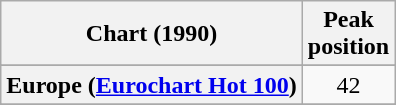<table class="wikitable sortable plainrowheaders" style="text-align:center">
<tr>
<th>Chart (1990)</th>
<th>Peak<br>position</th>
</tr>
<tr>
</tr>
<tr>
</tr>
<tr>
</tr>
<tr>
<th scope="row">Europe (<a href='#'>Eurochart Hot 100</a>)</th>
<td>42</td>
</tr>
<tr>
</tr>
<tr>
</tr>
<tr>
</tr>
<tr>
</tr>
<tr>
</tr>
</table>
